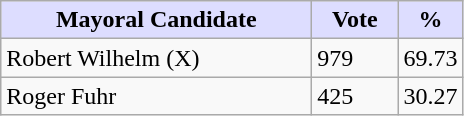<table class="wikitable">
<tr>
<th style="background:#ddf; width:200px;">Mayoral Candidate </th>
<th style="background:#ddf; width:50px;">Vote</th>
<th style="background:#ddf; width:30px;">%</th>
</tr>
<tr>
<td>Robert Wilhelm (X)</td>
<td>979</td>
<td>69.73</td>
</tr>
<tr>
<td>Roger Fuhr</td>
<td>425</td>
<td>30.27</td>
</tr>
</table>
